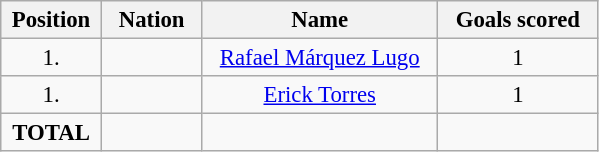<table class="wikitable" style="font-size: 95%; text-align: center;">
<tr>
<th width=60>Position</th>
<th width=60>Nation</th>
<th width=150>Name</th>
<th width=100>Goals scored</th>
</tr>
<tr>
<td>1.</td>
<td></td>
<td><a href='#'>Rafael Márquez Lugo</a></td>
<td>1</td>
</tr>
<tr>
<td>1.</td>
<td></td>
<td><a href='#'>Erick Torres</a></td>
<td>1</td>
</tr>
<tr>
<td><strong>TOTAL</strong></td>
<td></td>
<td></td>
<td></td>
</tr>
</table>
